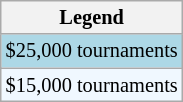<table class=wikitable style="font-size:85%">
<tr>
<th>Legend</th>
</tr>
<tr style="background:lightblue;">
<td>$25,000 tournaments</td>
</tr>
<tr style="background:#f0f8ff;">
<td>$15,000 tournaments</td>
</tr>
</table>
